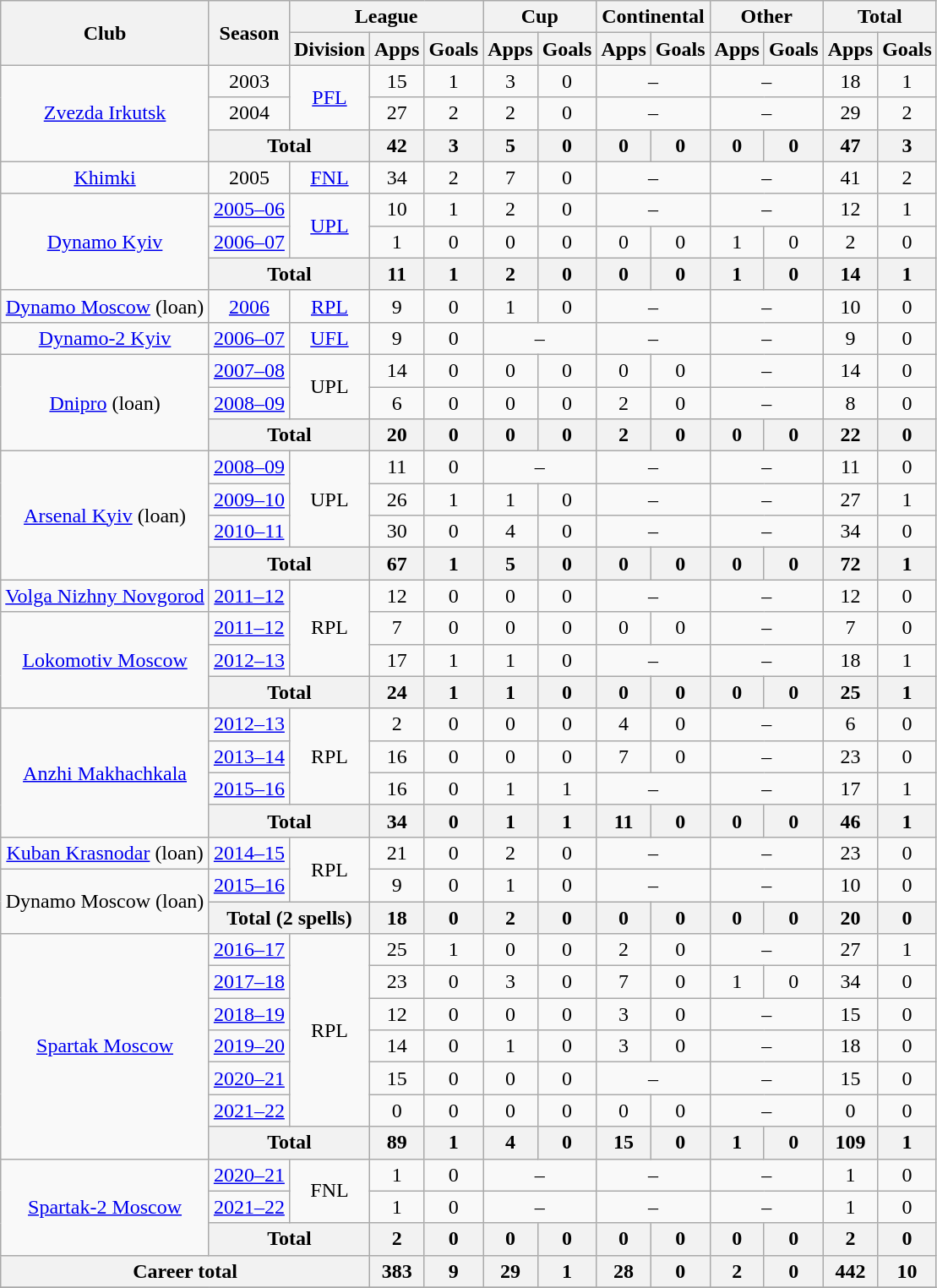<table class="wikitable" style="text-align: center;">
<tr>
<th rowspan=2>Club</th>
<th rowspan=2>Season</th>
<th colspan=3>League</th>
<th colspan=2>Cup</th>
<th colspan=2>Continental</th>
<th colspan=2>Other</th>
<th colspan=2>Total</th>
</tr>
<tr>
<th>Division</th>
<th>Apps</th>
<th>Goals</th>
<th>Apps</th>
<th>Goals</th>
<th>Apps</th>
<th>Goals</th>
<th>Apps</th>
<th>Goals</th>
<th>Apps</th>
<th>Goals</th>
</tr>
<tr>
<td rowspan=3><a href='#'>Zvezda Irkutsk</a></td>
<td>2003</td>
<td rowspan=2><a href='#'>PFL</a></td>
<td>15</td>
<td>1</td>
<td>3</td>
<td>0</td>
<td colspan=2>–</td>
<td colspan=2>–</td>
<td>18</td>
<td>1</td>
</tr>
<tr>
<td>2004</td>
<td>27</td>
<td>2</td>
<td>2</td>
<td>0</td>
<td colspan=2>–</td>
<td colspan=2>–</td>
<td>29</td>
<td>2</td>
</tr>
<tr>
<th colspan=2>Total</th>
<th>42</th>
<th>3</th>
<th>5</th>
<th>0</th>
<th>0</th>
<th>0</th>
<th>0</th>
<th>0</th>
<th>47</th>
<th>3</th>
</tr>
<tr>
<td><a href='#'>Khimki</a></td>
<td>2005</td>
<td><a href='#'>FNL</a></td>
<td>34</td>
<td>2</td>
<td>7</td>
<td>0</td>
<td colspan=2>–</td>
<td colspan=2>–</td>
<td>41</td>
<td>2</td>
</tr>
<tr>
<td rowspan="3"><a href='#'>Dynamo Kyiv</a></td>
<td><a href='#'>2005–06</a></td>
<td rowspan="2"><a href='#'>UPL</a></td>
<td>10</td>
<td>1</td>
<td>2</td>
<td>0</td>
<td colspan=2>–</td>
<td colspan=2>–</td>
<td>12</td>
<td>1</td>
</tr>
<tr>
<td><a href='#'>2006–07</a></td>
<td>1</td>
<td>0</td>
<td>0</td>
<td>0</td>
<td>0</td>
<td>0</td>
<td>1</td>
<td>0</td>
<td>2</td>
<td>0</td>
</tr>
<tr>
<th colspan=2>Total</th>
<th>11</th>
<th>1</th>
<th>2</th>
<th>0</th>
<th>0</th>
<th>0</th>
<th>1</th>
<th>0</th>
<th>14</th>
<th>1</th>
</tr>
<tr>
<td><a href='#'>Dynamo Moscow</a> (loan)</td>
<td><a href='#'>2006</a></td>
<td><a href='#'>RPL</a></td>
<td>9</td>
<td>0</td>
<td>1</td>
<td>0</td>
<td colspan=2>–</td>
<td colspan=2>–</td>
<td>10</td>
<td>0</td>
</tr>
<tr>
<td><a href='#'>Dynamo-2 Kyiv</a></td>
<td><a href='#'>2006–07</a></td>
<td><a href='#'>UFL</a></td>
<td>9</td>
<td>0</td>
<td colspan=2>–</td>
<td colspan=2>–</td>
<td colspan=2>–</td>
<td>9</td>
<td>0</td>
</tr>
<tr>
<td rowspan=3><a href='#'>Dnipro</a> (loan)</td>
<td><a href='#'>2007–08</a></td>
<td rowspan="2">UPL</td>
<td>14</td>
<td>0</td>
<td>0</td>
<td>0</td>
<td>0</td>
<td>0</td>
<td colspan=2>–</td>
<td>14</td>
<td>0</td>
</tr>
<tr>
<td><a href='#'>2008–09</a></td>
<td>6</td>
<td>0</td>
<td>0</td>
<td>0</td>
<td>2</td>
<td>0</td>
<td colspan=2>–</td>
<td>8</td>
<td>0</td>
</tr>
<tr>
<th colspan=2>Total</th>
<th>20</th>
<th>0</th>
<th>0</th>
<th>0</th>
<th>2</th>
<th>0</th>
<th>0</th>
<th>0</th>
<th>22</th>
<th>0</th>
</tr>
<tr>
<td rowspan="4"><a href='#'>Arsenal Kyiv</a> (loan)</td>
<td><a href='#'>2008–09</a></td>
<td rowspan="3">UPL</td>
<td>11</td>
<td>0</td>
<td colspan=2>–</td>
<td colspan=2>–</td>
<td colspan=2>–</td>
<td>11</td>
<td>0</td>
</tr>
<tr>
<td><a href='#'>2009–10</a></td>
<td>26</td>
<td>1</td>
<td>1</td>
<td>0</td>
<td colspan=2>–</td>
<td colspan=2>–</td>
<td>27</td>
<td>1</td>
</tr>
<tr>
<td><a href='#'>2010–11</a></td>
<td>30</td>
<td>0</td>
<td>4</td>
<td>0</td>
<td colspan=2>–</td>
<td colspan=2>–</td>
<td>34</td>
<td>0</td>
</tr>
<tr>
<th colspan=2>Total</th>
<th>67</th>
<th>1</th>
<th>5</th>
<th>0</th>
<th>0</th>
<th>0</th>
<th>0</th>
<th>0</th>
<th>72</th>
<th>1</th>
</tr>
<tr>
<td><a href='#'>Volga Nizhny Novgorod</a></td>
<td><a href='#'>2011–12</a></td>
<td rowspan="3">RPL</td>
<td>12</td>
<td>0</td>
<td>0</td>
<td>0</td>
<td colspan=2>–</td>
<td colspan=2>–</td>
<td>12</td>
<td>0</td>
</tr>
<tr>
<td rowspan="3"><a href='#'>Lokomotiv Moscow</a></td>
<td><a href='#'>2011–12</a></td>
<td>7</td>
<td>0</td>
<td>0</td>
<td>0</td>
<td>0</td>
<td>0</td>
<td colspan=2>–</td>
<td>7</td>
<td>0</td>
</tr>
<tr>
<td><a href='#'>2012–13</a></td>
<td>17</td>
<td>1</td>
<td>1</td>
<td>0</td>
<td colspan=2>–</td>
<td colspan=2>–</td>
<td>18</td>
<td>1</td>
</tr>
<tr>
<th colspan="2">Total</th>
<th>24</th>
<th>1</th>
<th>1</th>
<th>0</th>
<th>0</th>
<th>0</th>
<th>0</th>
<th>0</th>
<th>25</th>
<th>1</th>
</tr>
<tr>
<td rowspan=4><a href='#'>Anzhi Makhachkala</a></td>
<td><a href='#'>2012–13</a></td>
<td rowspan=3>RPL</td>
<td>2</td>
<td>0</td>
<td>0</td>
<td>0</td>
<td>4</td>
<td>0</td>
<td colspan=2>–</td>
<td>6</td>
<td>0</td>
</tr>
<tr>
<td><a href='#'>2013–14</a></td>
<td>16</td>
<td>0</td>
<td>0</td>
<td>0</td>
<td>7</td>
<td>0</td>
<td colspan=2>–</td>
<td>23</td>
<td>0</td>
</tr>
<tr>
<td><a href='#'>2015–16</a></td>
<td>16</td>
<td>0</td>
<td>1</td>
<td>1</td>
<td colspan=2>–</td>
<td colspan=2>–</td>
<td>17</td>
<td>1</td>
</tr>
<tr>
<th colspan="2">Total</th>
<th>34</th>
<th>0</th>
<th>1</th>
<th>1</th>
<th>11</th>
<th>0</th>
<th>0</th>
<th>0</th>
<th>46</th>
<th>1</th>
</tr>
<tr>
<td><a href='#'>Kuban Krasnodar</a> (loan)</td>
<td><a href='#'>2014–15</a></td>
<td rowspan="2">RPL</td>
<td>21</td>
<td>0</td>
<td>2</td>
<td>0</td>
<td colspan=2>–</td>
<td colspan=2>–</td>
<td>23</td>
<td>0</td>
</tr>
<tr>
<td rowspan="2">Dynamo Moscow (loan)</td>
<td><a href='#'>2015–16</a></td>
<td>9</td>
<td>0</td>
<td>1</td>
<td>0</td>
<td colspan=2>–</td>
<td colspan=2>–</td>
<td>10</td>
<td>0</td>
</tr>
<tr>
<th colspan="2">Total (2 spells)</th>
<th>18</th>
<th>0</th>
<th>2</th>
<th>0</th>
<th>0</th>
<th>0</th>
<th>0</th>
<th>0</th>
<th>20</th>
<th>0</th>
</tr>
<tr>
<td rowspan="7"><a href='#'>Spartak Moscow</a></td>
<td><a href='#'>2016–17</a></td>
<td rowspan="6">RPL</td>
<td>25</td>
<td>1</td>
<td>0</td>
<td>0</td>
<td>2</td>
<td>0</td>
<td colspan=2>–</td>
<td>27</td>
<td>1</td>
</tr>
<tr>
<td><a href='#'>2017–18</a></td>
<td>23</td>
<td>0</td>
<td>3</td>
<td>0</td>
<td>7</td>
<td>0</td>
<td>1</td>
<td>0</td>
<td>34</td>
<td>0</td>
</tr>
<tr>
<td><a href='#'>2018–19</a></td>
<td>12</td>
<td>0</td>
<td>0</td>
<td>0</td>
<td>3</td>
<td>0</td>
<td colspan=2>–</td>
<td>15</td>
<td>0</td>
</tr>
<tr>
<td><a href='#'>2019–20</a></td>
<td>14</td>
<td>0</td>
<td>1</td>
<td>0</td>
<td>3</td>
<td>0</td>
<td colspan=2>–</td>
<td>18</td>
<td>0</td>
</tr>
<tr>
<td><a href='#'>2020–21</a></td>
<td>15</td>
<td>0</td>
<td>0</td>
<td>0</td>
<td colspan=2>–</td>
<td colspan=2>–</td>
<td>15</td>
<td>0</td>
</tr>
<tr>
<td><a href='#'>2021–22</a></td>
<td>0</td>
<td>0</td>
<td>0</td>
<td>0</td>
<td>0</td>
<td>0</td>
<td colspan=2>–</td>
<td>0</td>
<td>0</td>
</tr>
<tr>
<th colspan="2">Total</th>
<th>89</th>
<th>1</th>
<th>4</th>
<th>0</th>
<th>15</th>
<th>0</th>
<th>1</th>
<th>0</th>
<th>109</th>
<th>1</th>
</tr>
<tr>
<td rowspan="3"><a href='#'>Spartak-2 Moscow</a></td>
<td><a href='#'>2020–21</a></td>
<td rowspan="2">FNL</td>
<td>1</td>
<td>0</td>
<td colspan=2>–</td>
<td colspan=2>–</td>
<td colspan=2>–</td>
<td>1</td>
<td>0</td>
</tr>
<tr>
<td><a href='#'>2021–22</a></td>
<td>1</td>
<td>0</td>
<td colspan=2>–</td>
<td colspan=2>–</td>
<td colspan=2>–</td>
<td>1</td>
<td>0</td>
</tr>
<tr>
<th colspan="2">Total</th>
<th>2</th>
<th>0</th>
<th>0</th>
<th>0</th>
<th>0</th>
<th>0</th>
<th>0</th>
<th>0</th>
<th>2</th>
<th>0</th>
</tr>
<tr>
<th colspan="3">Career total</th>
<th>383</th>
<th>9</th>
<th>29</th>
<th>1</th>
<th>28</th>
<th>0</th>
<th>2</th>
<th>0</th>
<th>442</th>
<th>10</th>
</tr>
<tr>
</tr>
</table>
